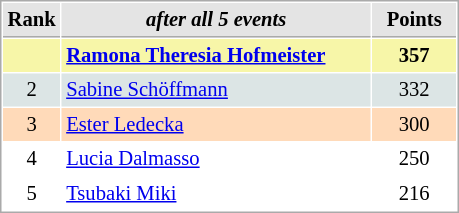<table cellspacing="1" cellpadding="3" style="border:1px solid #AAAAAA;font-size:86%">
<tr style="background-color: #E4E4E4;">
<th style="border-bottom:1px solid #AAAAAA; width: 10px;">Rank</th>
<th style="border-bottom:1px solid #AAAAAA; width: 200px;"><em>after all 5 events</em></th>
<th style="border-bottom:1px solid #AAAAAA; width: 50px;">Points</th>
</tr>
<tr style="background:#f7f6a8;">
<td align=center></td>
<td> <strong><a href='#'>Ramona Theresia Hofmeister</a></strong></td>
<td align=center><strong>357</strong></td>
</tr>
<tr style="background:#dce5e5;">
<td align=center>2</td>
<td> <a href='#'>Sabine Schöffmann</a></td>
<td align=center>332</td>
</tr>
<tr style="background:#ffdab9;">
<td align=center>3</td>
<td> <a href='#'>Ester Ledecka</a></td>
<td align=center>300</td>
</tr>
<tr>
<td align=center>4</td>
<td> <a href='#'>Lucia Dalmasso</a></td>
<td align=center>250</td>
</tr>
<tr>
<td align=center>5</td>
<td> <a href='#'>Tsubaki Miki</a></td>
<td align=center>216</td>
</tr>
</table>
